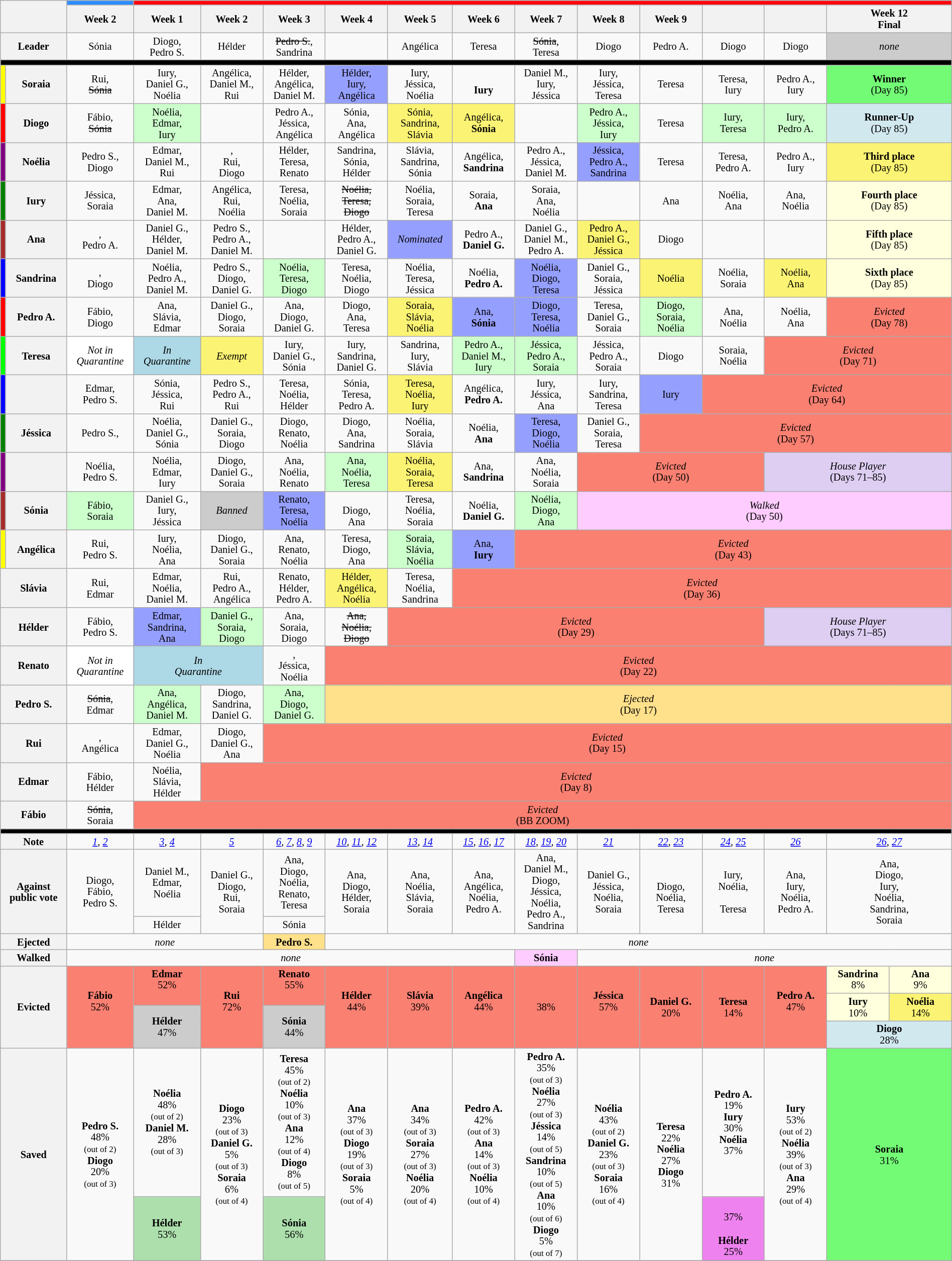<table class="wikitable" style="font-size:85%; text-align:center; line-height:15px; width:100%;">
<tr>
<th colspan="2" rowspan="2" style="width: 5%;"></th>
<th style="background:#2D8CFF"></th>
<th colspan="13" style="background:#FF040D"></th>
</tr>
<tr>
<th style="width: 5%;">Week 2</th>
<th style="width: 5%;">Week 1</th>
<th style="width: 5%;">Week 2</th>
<th style="width: 5%;">Week 3</th>
<th style="width: 5%;">Week 4</th>
<th style="width: 5%;">Week 5</th>
<th style="width: 5%;">Week 6</th>
<th style="width: 5%;">Week 7</th>
<th style="width: 5%;">Week 8</th>
<th style="width: 5%;">Week 9</th>
<th style="width: 5%;"></th>
<th style="width: 5%;"></th>
<th colspan="2" style="width: 10%;">Week 12<br>Final</th>
</tr>
<tr>
<th colspan="2">Leader</th>
<td>Sónia</td>
<td>Diogo,<br>Pedro S.</td>
<td>Hélder</td>
<td><s>Pedro S.</s>,<br>Sandrina</td>
<td></td>
<td>Angélica</td>
<td>Teresa</td>
<td><s>Sónia</s>,<br>Teresa</td>
<td>Diogo</td>
<td>Pedro A.</td>
<td>Diogo</td>
<td>Diogo</td>
<td colspan="2" style="background:#ccc"><em>none</em></td>
</tr>
<tr>
<th colspan="16" style="background-color: black"></th>
</tr>
<tr>
<td style="background-color: yellow"></td>
<th>Soraia</th>
<td>Rui,<br><s>Sónia</s></td>
<td>Iury,<br>Daniel G.,<br>Noélia</td>
<td>Angélica,<br>Daniel M.,<br>Rui</td>
<td>Hélder,<br>Angélica,<br>Daniel M.</td>
<td style="background-color: #959FFD;">Hélder,<br>Iury,<br>Angélica</td>
<td>Iury,<br>Jéssica,<br>Noélia</td>
<td><br><strong>Iury</strong></td>
<td>Daniel M.,<br>Iury,<br>Jéssica</td>
<td>Iury,<br>Jéssica,<br>Teresa</td>
<td>Teresa</td>
<td>Teresa,<br>Iury</td>
<td>Pedro A.,<br>Iury</td>
<td colspan="2" style="background-color: #73fb76;"><strong>Winner</strong><br>(Day 85)</td>
</tr>
<tr>
<td style="background-color: red"></td>
<th>Diogo</th>
<td>Fábio,<br><s>Sónia</s></td>
<td style="background-color: #cfc;">Noélia,<br>Edmar,<br>Iury</td>
<td></td>
<td>Pedro A.,<br>Jéssica,<br>Angélica</td>
<td>Sónia,<br>Ana,<br>Angélica</td>
<td style="background-color: #FBF373;">Sónia,<br>Sandrina,<br>Slávia</td>
<td style="background-color: #FBF373;">Angélica,<br><strong>Sónia</strong></td>
<td></td>
<td style="background-color: #cfc;">Pedro A.,<br>Jéssica,<br>Iury</td>
<td>Teresa</td>
<td style="background-color: #cfc;">Iury,<br>Teresa</td>
<td style="background-color: #cfc;">Iury,<br>Pedro A.</td>
<td colspan="2" style="background-color: #d1e8ef;"><strong>Runner-Up</strong><br>(Day 85)</td>
</tr>
<tr>
<td style="background-color: purple"></td>
<th>Noélia</th>
<td>Pedro S.,<br>Diogo</td>
<td>Edmar,<br>Daniel M.,<br>Rui</td>
<td>,<br>Rui,<br>Diogo</td>
<td>Hélder,<br>Teresa,<br>Renato</td>
<td>Sandrina,<br>Sónia,<br>Hélder</td>
<td>Slávia,<br>Sandrina,<br>Sónia</td>
<td>Angélica,<br><strong>Sandrina</strong></td>
<td>Pedro A.,<br>Jéssica,<br>Daniel M.</td>
<td style="background-color: #959FFD;">Jéssica,<br>Pedro A.,<br>Sandrina</td>
<td>Teresa</td>
<td>Teresa,<br>Pedro A.</td>
<td>Pedro A.,<br>Iury</td>
<td colspan="2" style="background-color: #FBF373;"><strong>Third place</strong><br>(Day 85)</td>
</tr>
<tr>
<td style="background-color: green"></td>
<th>Iury</th>
<td>Jéssica,<br>Soraia</td>
<td>Edmar,<br>Ana,<br>Daniel M.</td>
<td>Angélica,<br>Rui,<br>Noélia</td>
<td>Teresa,<br>Noélia,<br>Soraia</td>
<td><s>Noélia,<br>Teresa,<br>Diogo</s></td>
<td>Noélia,<br>Soraia,<br>Teresa</td>
<td>Soraia,<br><strong>Ana</strong></td>
<td>Soraia,<br>Ana,<br>Noélia</td>
<td></td>
<td>Ana</td>
<td>Noélia,<br>Ana</td>
<td>Ana,<br>Noélia</td>
<td colspan="2" style="background-color: #FFFFDD;"><strong>Fourth place</strong><br>(Day 85)</td>
</tr>
<tr>
<td style="background-color: brown; width: 0.1%;"></td>
<th>Ana</th>
<td>,<br>Pedro A.</td>
<td>Daniel G.,<br>Hélder,<br>Daniel M.</td>
<td>Pedro S.,<br>Pedro A.,<br>Daniel M.</td>
<td></td>
<td>Hélder,<br>Pedro A.,<br>Daniel G.</td>
<td style="background-color: #959FFD;"><em>Nominated</em></td>
<td>Pedro A.,<br><strong>Daniel G.</strong></td>
<td>Daniel G.,<br>Daniel M.,<br>Pedro A.</td>
<td style="background-color: #FBF373;">Pedro A.,<br>Daniel G.,<br>Jéssica</td>
<td>Diogo</td>
<td></td>
<td></td>
<td colspan="2" style="background-color: #FFFFDD;"><strong>Fifth place</strong><br>(Day 85)</td>
</tr>
<tr>
<td style="background-color: blue"></td>
<th>Sandrina</th>
<td>,<br>Diogo</td>
<td>Noélia,<br>Pedro A.,<br>Daniel M.</td>
<td>Pedro S.,<br>Diogo,<br>Daniel G.</td>
<td style="background-color: #cfc;">Noélia,<br>Teresa,<br>Diogo</td>
<td>Teresa,<br>Noélia,<br>Diogo</td>
<td>Noélia,<br>Teresa,<br>Jéssica</td>
<td>Noélia,<br><strong>Pedro A.</strong></td>
<td style="background-color: #959FFD;">Noélia,<br>Diogo,<br>Teresa</td>
<td>Daniel G.,<br>Soraia,<br>Jéssica</td>
<td style="background-color: #FBF373;">Noélia</td>
<td>Noélia,<br>Soraia</td>
<td style="background-color: #FBF373;">Noélia,<br>Ana</td>
<td colspan="2" style="background-color: #FFFFDD;"><strong>Sixth place</strong><br>(Day 85)</td>
</tr>
<tr>
<td style="background-color: red"></td>
<th>Pedro A.</th>
<td>Fábio,<br>Diogo</td>
<td>Ana,<br>Slávia,<br>Edmar</td>
<td>Daniel G.,<br>Diogo,<br>Soraia</td>
<td>Ana,<br>Diogo,<br>Daniel G.</td>
<td>Diogo,<br>Ana,<br>Teresa</td>
<td style="background-color: #FBF373;">Soraia,<br>Slávia,<br>Noélia</td>
<td style="background-color: #959FFD;">Ana,<br><strong>Sónia</strong></td>
<td style="background-color: #959FFD;">Diogo,<br>Teresa,<br>Noélia</td>
<td>Teresa,<br>Daniel G.,<br>Soraia</td>
<td style="background-color: #cfc;">Diogo,<br>Soraia,<br>Noélia</td>
<td>Ana,<br>Noélia</td>
<td>Noélia,<br>Ana</td>
<td colspan="2"" style="background-color: salmon"><em>Evicted</em><br>(Day 78)</td>
</tr>
<tr>
<td style="background-color: lime"></td>
<th>Teresa</th>
<td style="background-color:white;"><em>Not in<br>Quarantine</em></td>
<td style="background-color:lightblue;"><em>In<br>Quarantine</em></td>
<td style="background-color:#FBF373"><em>Exempt</em></td>
<td>Iury,<br>Daniel G.,<br>Sónia</td>
<td>Iury,<br>Sandrina,<br>Daniel G.</td>
<td>Sandrina,<br>Iury,<br>Slávia</td>
<td style="background-color: #cfc;">Pedro A.,<br>Daniel M.,<br>Iury</td>
<td style="background-color: #cfc;">Jéssica,<br>Pedro A.,<br>Soraia</td>
<td>Jéssica,<br>Pedro A.,<br>Soraia</td>
<td>Diogo</td>
<td>Soraia,<br>Noélia</td>
<td colspan="3" style="background-color: salmon"><em>Evicted</em><br>(Day 71)</td>
</tr>
<tr>
<td style="background-color: blue"></td>
<th></th>
<td>Edmar,<br>Pedro S.</td>
<td>Sónia,<br>Jéssica,<br>Rui</td>
<td>Pedro S.,<br>Pedro A.,<br>Rui</td>
<td>Teresa,<br>Noélia,<br>Hélder</td>
<td>Sónia,<br>Teresa,<br>Pedro A.</td>
<td style="background-color: #FBF373;">Teresa,<br>Noélia,<br>Iury</td>
<td>Angélica,<br><strong>Pedro A.</strong></td>
<td>Iury,<br>Jéssica,<br>Ana</td>
<td>Iury,<br>Sandrina,<br>Teresa</td>
<td style="background-color: #959FFD;">Iury</td>
<td colspan="4" style="background-color: salmon"><em>Evicted</em><br>(Day 64)</td>
</tr>
<tr>
<td style="background-color: green"></td>
<th>Jéssica</th>
<td>Pedro S.,<br></td>
<td>Noélia,<br>Daniel G.,<br>Sónia</td>
<td>Daniel G.,<br>Soraia,<br>Diogo</td>
<td>Diogo,<br>Renato,<br>Noélia</td>
<td>Diogo,<br>Ana,<br>Sandrina</td>
<td>Noélia,<br>Soraia,<br>Slávia</td>
<td>Noélia,<br><strong>Ana</strong></td>
<td style="background-color: #959FFD;">Teresa,<br>Diogo,<br>Noélia</td>
<td>Daniel G.,<br>Soraia,<br>Teresa</td>
<td colspan="5" style="background-color: salmon"><em>Evicted</em><br>(Day 57)</td>
</tr>
<tr>
<td style="background-color: purple"></td>
<th></th>
<td>Noélia,<br>Pedro S.</td>
<td>Noélia,<br>Edmar,<br>Iury</td>
<td>Diogo,<br>Daniel G.,<br>Soraia</td>
<td>Ana,<br>Noélia,<br>Renato</td>
<td style="background-color: #cfc;">Ana,<br>Noélia,<br>Teresa</td>
<td style="background-color: #FBF373;">Noélia,<br>Soraia,<br>Teresa</td>
<td>Ana,<br><strong>Sandrina</strong></td>
<td>Ana,<br>Noélia,<br>Soraia</td>
<td colspan="3" style="background-color: salmon"><em>Evicted</em><br>(Day 50)</td>
<td colspan="3" style="background:#DDCEF2"><em>House Player</em><br>(Days 71–85)</td>
</tr>
<tr>
<td style="background-color: brown"></td>
<th>Sónia</th>
<td style="background-color: #cfc;">Fábio,<br>Soraia</td>
<td>Daniel G.,<br>Iury,<br>Jéssica</td>
<td style="background-color: #ccc"><em>Banned</em></td>
<td style="background-color: #959FFD;">Renato,<br>Teresa,<br>Noélia</td>
<td><br>Diogo,<br>Ana</td>
<td>Teresa,<br>Noélia,<br>Soraia</td>
<td>Noélia,<br><strong>Daniel G.</strong></td>
<td style="background-color: #cfc;">Noélia,<br>Diogo,<br>Ana</td>
<td colspan="6" bgcolor="#fcf"><em>Walked</em><br>(Day 50)</td>
</tr>
<tr>
<td style="background-color: yellow"></td>
<th>Angélica</th>
<td>Rui,<br>Pedro S.</td>
<td>Iury,<br>Noélia,<br>Ana</td>
<td>Diogo,<br>Daniel G.,<br>Soraia</td>
<td>Ana,<br>Renato,<br>Noélia</td>
<td>Teresa,<br>Diogo,<br>Ana</td>
<td style="background-color: #cfc;">Soraia,<br>Slávia,<br>Noélia</td>
<td style="background-color: #959FFD;">Ana,<br><strong>Iury</strong></td>
<td colspan="7" style="background-color: salmon"><em>Evicted</em><br>(Day 43)</td>
</tr>
<tr>
<th colspan="2">Slávia</th>
<td>Rui,<br>Edmar</td>
<td>Edmar,<br>Noélia,<br>Daniel M.</td>
<td>Rui,<br>Pedro A.,<br>Angélica</td>
<td>Renato,<br>Hélder,<br>Pedro A.</td>
<td style="background-color: #FBF373;">Hélder,<br>Angélica,<br>Noélia</td>
<td>Teresa,<br>Noélia,<br>Sandrina</td>
<td colspan="8" style="background-color: salmon"><em>Evicted</em><br>(Day 36)</td>
</tr>
<tr>
<th colspan="2">Hélder</th>
<td>Fábio,<br>Pedro S.</td>
<td style="background-color: #959FFD;">Edmar,<br>Sandrina,<br>Ana</td>
<td style="background-color: #cfc;">Daniel G.,<br>Soraia,<br>Diogo</td>
<td>Ana,<br>Soraia,<br>Diogo</td>
<td><s>Ana,<br>Noélia,<br>Diogo</s></td>
<td colspan="6" style="background-color: salmon"><em>Evicted</em><br>(Day 29)</td>
<td colspan="3" style="background:#DDCEF2"><em>House Player</em><br>(Days 71–85)</td>
</tr>
<tr>
<th colspan="2">Renato</th>
<td style="background-color:white;"><em>Not in<br>Quarantine</em></td>
<td colspan="2" style="background-color:lightblue;"><em>In<br>Quarantine</em></td>
<td>,<br>Jéssica,<br>Noélia</td>
<td colspan="10" style="background-color: salmon"><em>Evicted</em><br>(Day 22)</td>
</tr>
<tr>
<th colspan="2">Pedro S.</th>
<td><s>Sónia</s>,<br>Edmar</td>
<td style="background-color: #cfc;">Ana,<br>Angélica,<br>Daniel M.</td>
<td>Diogo,<br>Sandrina,<br>Daniel G.</td>
<td style="background-color: #cfc;">Ana,<br>Diogo,<br>Daniel G.</td>
<td colspan="10" bgcolor="FFE08B"><em>Ejected</em><br>(Day 17)</td>
</tr>
<tr>
<th colspan="2">Rui</th>
<td>,<br>Angélica</td>
<td>Edmar,<br>Daniel G.,<br>Noélia</td>
<td>Diogo,<br>Daniel G.,<br>Ana</td>
<td colspan="11" style="background-color: salmon"><em>Evicted</em><br>(Day 15)</td>
</tr>
<tr>
<th colspan="2">Edmar</th>
<td>Fábio,<br>Hélder</td>
<td>Noélia,<br>Slávia,<br>Hélder</td>
<td colspan="12" style="background-color: salmon"><em>Evicted</em><br>(Day 8)</td>
</tr>
<tr>
<th colspan="2">Fábio</th>
<td><s>Sónia</s>,<br>Soraia</td>
<td colspan="13" style="background-color: salmon"><em>Evicted</em><br>(BB ZOOM)</td>
</tr>
<tr>
<th colspan="16" style="background-color: black;"></th>
</tr>
<tr>
<th colspan="2">Note</th>
<td><em><a href='#'>1</a>, <a href='#'>2</a></em></td>
<td><em><a href='#'>3</a>, <a href='#'>4</a></em></td>
<td><em><a href='#'>5</a></em></td>
<td><em><a href='#'>6</a>, <a href='#'>7</a>, <a href='#'>8</a>, <a href='#'>9</a></em></td>
<td><em><a href='#'>10</a>, <a href='#'>11</a>, <a href='#'>12</a></em></td>
<td><em><a href='#'>13</a>, <a href='#'>14</a></em></td>
<td><em><a href='#'>15</a>, <a href='#'>16</a>, <a href='#'>17</a></em></td>
<td><em><a href='#'>18</a>, <a href='#'>19</a>, <a href='#'>20</a></em></td>
<td><em><a href='#'>21</a></em></td>
<td><em><a href='#'>22</a>, <a href='#'>23</a></em></td>
<td><em><a href='#'>24</a>, <a href='#'>25</a></em></td>
<td><em><a href='#'>26</a></em></td>
<td colspan="2"><em><a href='#'>26</a>, <a href='#'>27</a></em></td>
</tr>
<tr>
<th colspan="2" rowspan="2">Against<br>public vote</th>
<td rowspan="2">Diogo,<br>Fábio,<br>Pedro S.</td>
<td>Daniel M.,<br>Edmar,<br>Noélia</td>
<td rowspan="2">Daniel G.,<br>Diogo,<br>Rui,<br>Soraia</td>
<td>Ana,<br>Diogo,<br>Noélia,<br>Renato,<br>Teresa</td>
<td rowspan="2">Ana,<br>Diogo,<br>Hélder,<br>Soraia</td>
<td rowspan="2">Ana,<br>Noélia,<br>Slávia,<br>Soraia</td>
<td rowspan="2">Ana,<br>Angélica,<br>Noélia,<br>Pedro A.</td>
<td rowspan="2">Ana,<br>Daniel M.,<br>Diogo,<br>Jéssica,<br>Noélia,<br>Pedro A.,<br>Sandrina</td>
<td rowspan="2">Daniel G.,<br>Jéssica,<br>Noélia,<br>Soraia</td>
<td rowspan="2"><br>Diogo,<br>Noélia,<br>Teresa</td>
<td rowspan="2">Iury,<br>Noélia,<br><br>Teresa</td>
<td rowspan="2">Ana,<br>Iury,<br>Noélia,<br>Pedro A.</td>
<td colspan="2" rowspan="2">Ana,<br>Diogo,<br>Iury,<br>Noélia,<br>Sandrina,<br>Soraia</td>
</tr>
<tr>
<td>Hélder</td>
<td>Sónia</td>
</tr>
<tr>
<th colspan="2">Ejected</th>
<td colspan="3"><em>none</em></td>
<td style="background-color: #FFE08B"><strong>Pedro S.</strong></td>
<td colspan="10"><em>none</em></td>
</tr>
<tr>
<th colspan="2">Walked</th>
<td colspan="7"><em>none</em></td>
<td style="background-color: #FCF"><strong>Sónia</strong></td>
<td colspan="6"><em>none</em></td>
</tr>
<tr>
<th colspan="2" rowspan="4">Evicted</th>
<td rowspan="4" style="background-color: salmon"><strong>Fábio</strong><br>52%<br><small><br></small></td>
<td rowspan="2" style="background-color: salmon"><strong>Edmar</strong><br>52%<br><small><br></small></td>
<td rowspan="4" style="background-color: salmon"><strong>Rui</strong><br>72%<br><small><br></small></td>
<td rowspan="2" style="background-color: salmon"><strong>Renato</strong><br>55%<br><small><br></small></td>
<td rowspan="4" style="background-color: salmon"><strong>Hélder</strong><br>44%<br><small><br></small></td>
<td rowspan="4" style="background-color: salmon"><strong>Slávia</strong><br>39%<br><small><br></small></td>
<td rowspan="4" style="background-color: salmon"><strong>Angélica</strong><br>44%<br><small><br></small></td>
<td rowspan="4" style="background-color: salmon"><strong></strong><br>38%<br><small><br></small></td>
<td rowspan="4" style="background-color: salmon"><strong>Jéssica</strong><br>57%<br><small><br></small></td>
<td rowspan="4" style="background-color: salmon"><strong>Daniel G.</strong><br>20%<br><small></small></td>
<td rowspan="4" style="background-color: salmon"><strong>Teresa</strong><br>14%<br><small></small></td>
<td rowspan="4" style="background-color: salmon"><strong>Pedro A.</strong><br>47%<br><small><br></small></td>
<td style="background-color:#ffffdd; width: 5%"><strong>Sandrina</strong><br>8%<br><small></small></td>
<td style="background-color:#ffffdd; width: 5%"><strong>Ana</strong><br>9%<br><small></small></td>
</tr>
<tr>
<td style="background-color:#ffffdd" rowspan="2"><strong>Iury</strong><br>10%<br><small></small></td>
<td style="background-color:#FBF373" rowspan="2"><strong>Noélia</strong><br>14%<br><small></small></td>
</tr>
<tr>
<td style="background-color: #ccc" rowspan="2"><strong>Hélder</strong><br>47%<br><small></small></td>
<td style="background-color: #ccc" rowspan="2"><strong>Sónia</strong><br>44%<br><small></small></td>
</tr>
<tr>
<td style="background-color:#d1e8ef" colspan="2"><strong>Diogo</strong><br>28%<br><small></small></td>
</tr>
<tr>
<th colspan="2" rowspan="2">Saved</th>
<td rowspan="2"><strong>Pedro S.</strong><br>48%<br><small>(out of 2)</small><br><strong>Diogo</strong><br>20%<br><small>(out of 3)</small></td>
<td><strong>Noélia</strong><br>48%<br><small>(out of 2)</small><br><strong>Daniel M.</strong><br>28%<br><small>(out of 3)</small></td>
<td rowspan="2"><strong>Diogo</strong><br>23%<br><small>(out of 3)</small><br><strong>Daniel G.</strong><br>5%<br><small>(out of 3)</small><br><strong>Soraia</strong><br>6%<br><small>(out of 4)</small></td>
<td><strong>Teresa</strong><br>45%<br><small>(out of 2)</small><br><strong>Noélia</strong><br>10%<br><small>(out of 3)</small><br><strong>Ana</strong><br>12%<br><small>(out of 4)</small><br><strong>Diogo</strong><br>8%<br><small>(out of 5)</small></td>
<td rowspan="2"><strong>Ana</strong><br>37%<br><small>(out of 3)</small><br><strong>Diogo</strong><br>19%<br><small>(out of 3)</small><br><strong>Soraia</strong><br>5%<br><small>(out of 4)</small></td>
<td rowspan="2"><strong>Ana</strong><br>34%<br><small>(out of 3)</small><br><strong>Soraia</strong><br>27%<br><small>(out of 3)</small><br><strong>Noélia</strong><br>20%<br><small>(out of 4)</small></td>
<td rowspan="2"><strong>Pedro A.</strong><br>42%<br><small>(out of 3)</small><br><strong>Ana</strong><br>14%<br><small>(out of 3)</small><br><strong>Noélia</strong><br>10%<br><small>(out of 4)</small></td>
<td rowspan="2"><strong>Pedro A.</strong><br>35%<br><small>(out of 3)</small><br><strong>Noélia</strong><br>27%<br><small>(out of 3)</small><br><strong>Jéssica</strong><br>14%<br><small>(out of 5)</small><br><strong>Sandrina</strong><br>10%<br><small>(out of 5)</small><br><strong>Ana</strong><br>10%<br><small>(out of 6)</small><br><strong>Diogo</strong><br>5%<br><small>(out of 7)</small></td>
<td rowspan="2"><strong>Noélia</strong><br>43%<br><small>(out of 2)</small><br><strong>Daniel G.</strong><br>23%<br><small>(out of 3)</small><br><strong>Soraia</strong><br>16%<br><small>(out of 4)</small></td>
<td rowspan="2"><strong>Teresa</strong><br>22%<br><strong>Noélia</strong><br>27%<br><strong>Diogo</strong><br>31%</td>
<td><strong>Pedro A.</strong><br>19%<br><strong>Iury</strong><br>30%<br><strong>Noélia</strong><br>37%</td>
<td rowspan="2"><strong>Iury</strong><br>53%<br><small>(out of 2)</small><br><strong>Noélia</strong><br>39%<br><small>(out of 3)</small><br><strong>Ana</strong><br>29%<br><small>(out of 4)</small></td>
<td rowspan="2" colspan="2" style="background:#73fb76"><strong>Soraia</strong><br>31%<br><small></small></td>
</tr>
<tr>
<td style="background-color:#addfad"><strong>Hélder</strong><br>53%<br><small></small></td>
<td style="background-color:#addfad"><strong>Sónia</strong><br>56%<br><small></small></td>
<td style="background-color:violet"><strong></strong><br>37%<br><small></small><br><strong>Hélder</strong><br>25%<br><small></small></td>
</tr>
<tr>
</tr>
</table>
